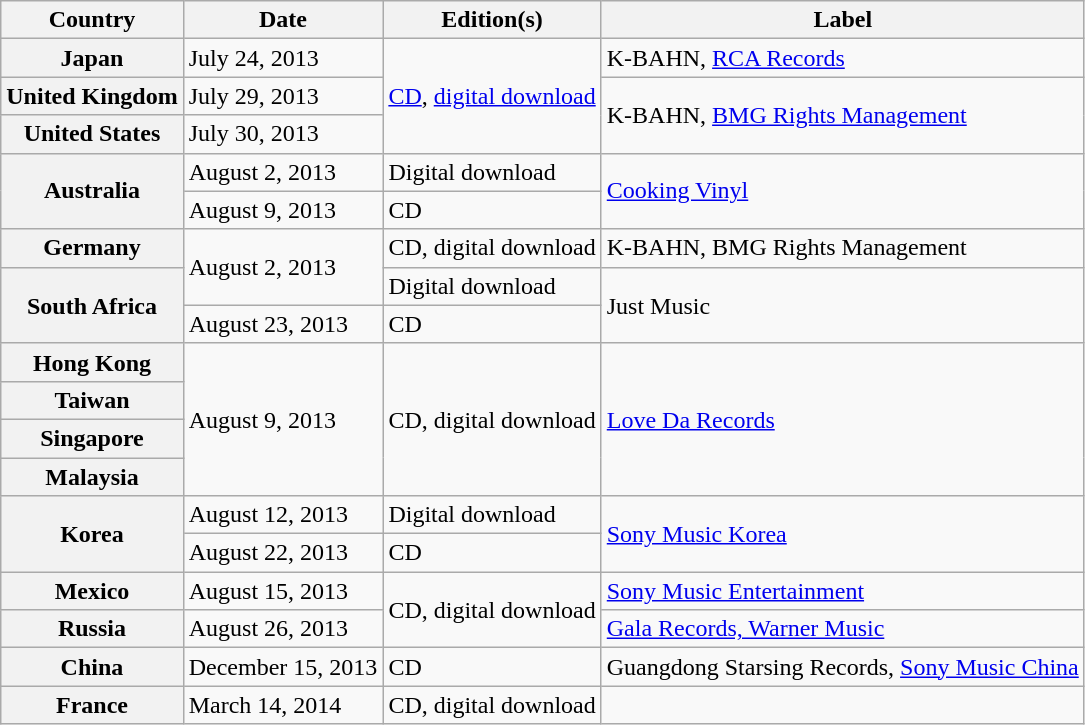<table class="wikitable plainrowheaders">
<tr>
<th scope="col">Country</th>
<th scope="col">Date</th>
<th scope="col">Edition(s)</th>
<th scope="col">Label</th>
</tr>
<tr>
<th scope="row">Japan</th>
<td>July 24, 2013</td>
<td rowspan="3"><a href='#'>CD</a>, <a href='#'>digital download</a></td>
<td>K-BAHN, <a href='#'>RCA Records</a></td>
</tr>
<tr>
<th scope="row">United Kingdom</th>
<td>July 29, 2013</td>
<td rowspan="2">K-BAHN, <a href='#'>BMG Rights Management</a></td>
</tr>
<tr>
<th scope="row">United States</th>
<td>July 30, 2013</td>
</tr>
<tr>
<th scope="row" rowspan="2">Australia</th>
<td>August 2, 2013</td>
<td>Digital download</td>
<td rowspan="2"><a href='#'>Cooking Vinyl</a></td>
</tr>
<tr>
<td>August 9, 2013</td>
<td>CD</td>
</tr>
<tr>
<th scope="row">Germany</th>
<td rowspan="2">August 2, 2013</td>
<td>CD, digital download</td>
<td>K-BAHN, BMG Rights Management</td>
</tr>
<tr>
<th scope="row" rowspan="2">South Africa</th>
<td>Digital download</td>
<td rowspan="2">Just Music</td>
</tr>
<tr>
<td>August 23, 2013</td>
<td>CD</td>
</tr>
<tr>
<th scope="row">Hong Kong</th>
<td rowspan="4">August 9, 2013</td>
<td rowspan="4">CD, digital download</td>
<td rowspan="4"><a href='#'>Love Da Records</a></td>
</tr>
<tr>
<th scope="row">Taiwan</th>
</tr>
<tr>
<th scope="row">Singapore</th>
</tr>
<tr>
<th scope="row">Malaysia</th>
</tr>
<tr>
<th scope="row" rowspan="2">Korea</th>
<td>August 12, 2013</td>
<td>Digital download</td>
<td rowspan="2"><a href='#'>Sony Music Korea</a></td>
</tr>
<tr>
<td>August 22, 2013</td>
<td>CD</td>
</tr>
<tr>
<th scope="row">Mexico</th>
<td>August 15, 2013</td>
<td rowspan="2">CD, digital download</td>
<td rowspan="1"><a href='#'>Sony Music Entertainment</a></td>
</tr>
<tr>
<th scope="row">Russia</th>
<td>August 26, 2013</td>
<td><a href='#'>Gala Records, Warner Music</a></td>
</tr>
<tr>
<th scope="row">China</th>
<td>December 15, 2013</td>
<td>CD</td>
<td>Guangdong Starsing Records, <a href='#'>Sony Music China</a></td>
</tr>
<tr>
<th scope="row">France</th>
<td>March 14, 2014</td>
<td>CD, digital download</td>
<td></td>
</tr>
</table>
